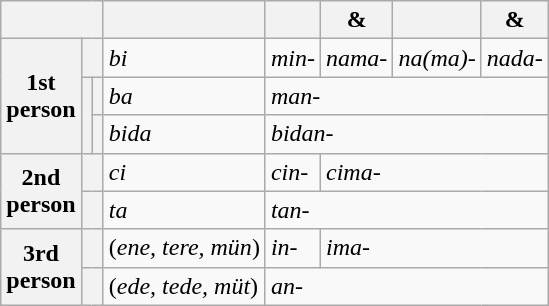<table class="wikitable">
<tr>
<th colspan="3"></th>
<th></th>
<th></th>
<th> & </th>
<th></th>
<th> & </th>
</tr>
<tr>
<th rowspan="3">1st<br>person</th>
<th colspan="2"></th>
<td><em>bi</em></td>
<td><em>min-</em></td>
<td><em>nama-</em></td>
<td><em>na(ma)-</em></td>
<td><em>nada-</em></td>
</tr>
<tr>
<th rowspan="2"></th>
<th></th>
<td><em>ba</em></td>
<td colspan="4"><em>man-</em></td>
</tr>
<tr>
<th></th>
<td><em>bida</em></td>
<td colspan="4"><em>bidan-</em></td>
</tr>
<tr>
<th rowspan="2">2nd<br>person</th>
<th colspan="2"></th>
<td><em>ci</em></td>
<td><em>cin-</em></td>
<td colspan="3"><em>cima-</em></td>
</tr>
<tr>
<th colspan="2"></th>
<td><em>ta</em></td>
<td colspan="4"><em>tan-</em></td>
</tr>
<tr>
<th rowspan="2">3rd<br>person</th>
<th colspan="2"></th>
<td>(<em>ene, tere, mün</em>)</td>
<td><em>in-</em></td>
<td colspan="3"><em>ima-</em></td>
</tr>
<tr>
<th colspan="2"></th>
<td>(<em>ede, tede, müt</em>)</td>
<td colspan="4"><em>an-</em></td>
</tr>
</table>
